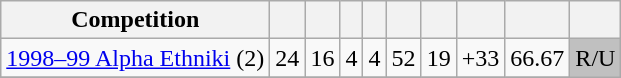<table class="wikitable" style="text-align:center">
<tr>
<th>Competition</th>
<th></th>
<th></th>
<th></th>
<th></th>
<th></th>
<th></th>
<th></th>
<th></th>
<th></th>
</tr>
<tr>
<td><a href='#'>1998–99 Alpha Ethniki</a> (2)</td>
<td>24</td>
<td>16</td>
<td>4</td>
<td>4</td>
<td>52</td>
<td>19</td>
<td>+33</td>
<td>66.67</td>
<td bgcolor=#C0C0C0>R/U</td>
</tr>
<tr>
</tr>
</table>
